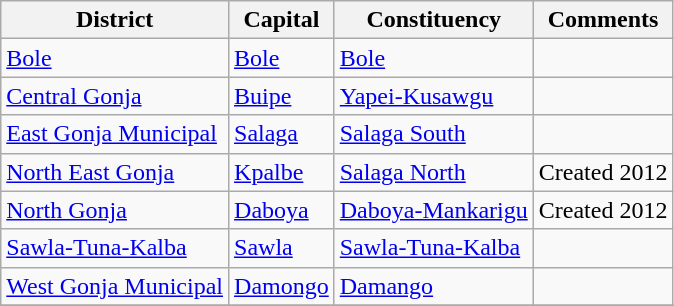<table class="wikitable sortable">
<tr>
<th>District</th>
<th>Capital</th>
<th>Constituency</th>
<th>Comments</th>
</tr>
<tr>
<td><a href='#'>Bole</a></td>
<td><a href='#'>Bole</a></td>
<td><a href='#'>Bole</a></td>
<td></td>
</tr>
<tr>
<td><a href='#'>Central Gonja</a></td>
<td><a href='#'>Buipe</a></td>
<td><a href='#'>Yapei-Kusawgu</a></td>
<td></td>
</tr>
<tr>
<td><a href='#'>East Gonja Municipal</a></td>
<td><a href='#'>Salaga</a></td>
<td><a href='#'>Salaga South</a></td>
<td></td>
</tr>
<tr>
<td><a href='#'>North East Gonja</a></td>
<td><a href='#'>Kpalbe</a></td>
<td><a href='#'>Salaga North</a></td>
<td>Created 2012</td>
</tr>
<tr>
<td><a href='#'>North Gonja</a></td>
<td><a href='#'>Daboya</a></td>
<td><a href='#'>Daboya-Mankarigu</a></td>
<td>Created 2012</td>
</tr>
<tr>
<td><a href='#'>Sawla-Tuna-Kalba</a></td>
<td><a href='#'>Sawla</a></td>
<td><a href='#'>Sawla-Tuna-Kalba</a></td>
<td></td>
</tr>
<tr>
<td><a href='#'>West Gonja Municipal</a></td>
<td><a href='#'>Damongo</a></td>
<td><a href='#'>Damango</a></td>
<td></td>
</tr>
<tr>
</tr>
</table>
